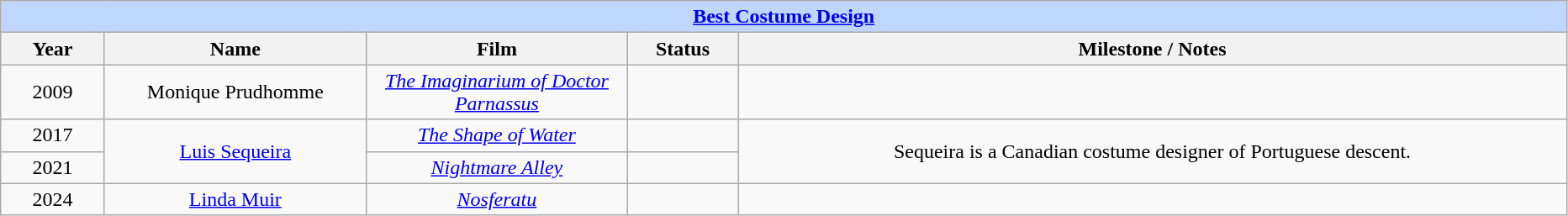<table class="wikitable" style="text-align: center">
<tr style="background:#bfd7ff;">
<td colspan="5" style="text-align:center;"><strong><a href='#'>Best Costume Design</a></strong></td>
</tr>
<tr style="background:#ebf5ff;">
<th style="width:075px;">Year</th>
<th style="width:200px;">Name</th>
<th style="width:200px;">Film</th>
<th style="width:080px;">Status</th>
<th style="width:650px;">Milestone / Notes</th>
</tr>
<tr>
<td>2009</td>
<td>Monique Prudhomme</td>
<td><em><a href='#'>The Imaginarium of Doctor Parnassus</a></em></td>
<td></td>
<td></td>
</tr>
<tr>
<td>2017</td>
<td rowspan="2"><a href='#'>Luis Sequeira</a></td>
<td><em><a href='#'>The Shape of Water</a></em></td>
<td></td>
<td rowspan="2">Sequeira is a Canadian costume designer of Portuguese descent.</td>
</tr>
<tr>
<td>2021</td>
<td><em><a href='#'>Nightmare Alley</a></em></td>
<td></td>
</tr>
<tr>
<td>2024</td>
<td><a href='#'>Linda Muir</a></td>
<td><em><a href='#'>Nosferatu</a></em></td>
<td></td>
<td></td>
</tr>
</table>
